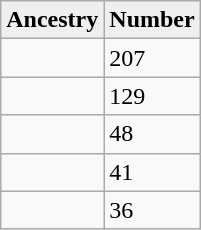<table style="float: center;" class="wikitable">
<tr>
<th style="background:#efefef;">Ancestry</th>
<th style="background:#efefef;">Number</th>
</tr>
<tr>
<td></td>
<td>207</td>
</tr>
<tr>
<td></td>
<td>129</td>
</tr>
<tr>
<td></td>
<td>48</td>
</tr>
<tr>
<td></td>
<td>41</td>
</tr>
<tr>
<td></td>
<td>36</td>
</tr>
</table>
